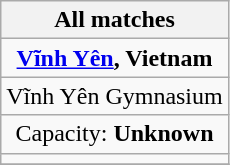<table class="wikitable" style="text-align:center;">
<tr>
<th colspan=2>All matches</th>
</tr>
<tr>
<td><strong><a href='#'>Vĩnh Yên</a>, Vietnam</strong></td>
</tr>
<tr>
<td>Vĩnh Yên Gymnasium</td>
</tr>
<tr>
<td>Capacity: <strong>Unknown</strong></td>
</tr>
<tr>
<td></td>
</tr>
<tr>
</tr>
</table>
